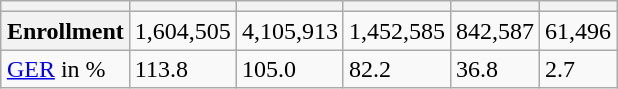<table class="wikitable" style="margin: 1em auto 1em auto;">
<tr>
<th></th>
<th></th>
<th></th>
<th></th>
<th></th>
<th></th>
</tr>
<tr>
<th>Enrollment</th>
<td>1,604,505</td>
<td>4,105,913</td>
<td>1,452,585</td>
<td>842,587</td>
<td>61,496</td>
</tr>
<tr>
<td><a href='#'>GER</a> in %</td>
<td>113.8</td>
<td>105.0</td>
<td>82.2</td>
<td>36.8</td>
<td>2.7</td>
</tr>
</table>
